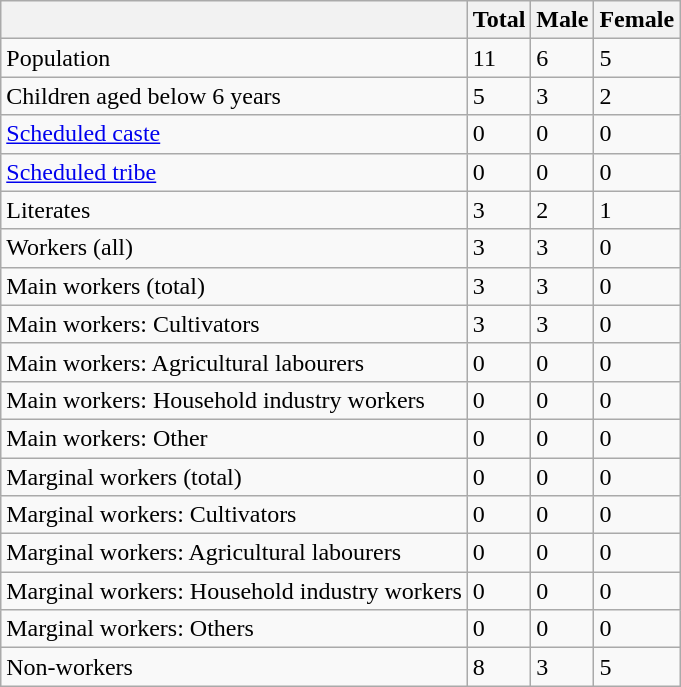<table class="wikitable sortable">
<tr>
<th></th>
<th>Total</th>
<th>Male</th>
<th>Female</th>
</tr>
<tr>
<td>Population</td>
<td>11</td>
<td>6</td>
<td>5</td>
</tr>
<tr>
<td>Children aged below 6 years</td>
<td>5</td>
<td>3</td>
<td>2</td>
</tr>
<tr>
<td><a href='#'>Scheduled caste</a></td>
<td>0</td>
<td>0</td>
<td>0</td>
</tr>
<tr>
<td><a href='#'>Scheduled tribe</a></td>
<td>0</td>
<td>0</td>
<td>0</td>
</tr>
<tr>
<td>Literates</td>
<td>3</td>
<td>2</td>
<td>1</td>
</tr>
<tr>
<td>Workers (all)</td>
<td>3</td>
<td>3</td>
<td>0</td>
</tr>
<tr>
<td>Main workers (total)</td>
<td>3</td>
<td>3</td>
<td>0</td>
</tr>
<tr>
<td>Main workers: Cultivators</td>
<td>3</td>
<td>3</td>
<td>0</td>
</tr>
<tr>
<td>Main workers: Agricultural labourers</td>
<td>0</td>
<td>0</td>
<td>0</td>
</tr>
<tr>
<td>Main workers: Household industry workers</td>
<td>0</td>
<td>0</td>
<td>0</td>
</tr>
<tr>
<td>Main workers: Other</td>
<td>0</td>
<td>0</td>
<td>0</td>
</tr>
<tr>
<td>Marginal workers (total)</td>
<td>0</td>
<td>0</td>
<td>0</td>
</tr>
<tr>
<td>Marginal workers: Cultivators</td>
<td>0</td>
<td>0</td>
<td>0</td>
</tr>
<tr>
<td>Marginal workers: Agricultural labourers</td>
<td>0</td>
<td>0</td>
<td>0</td>
</tr>
<tr>
<td>Marginal workers: Household industry workers</td>
<td>0</td>
<td>0</td>
<td>0</td>
</tr>
<tr>
<td>Marginal workers: Others</td>
<td>0</td>
<td>0</td>
<td>0</td>
</tr>
<tr>
<td>Non-workers</td>
<td>8</td>
<td>3</td>
<td>5</td>
</tr>
</table>
